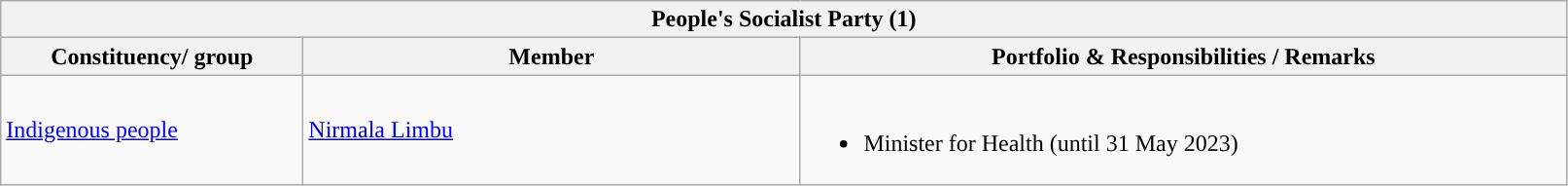<table class="wikitable sortable mw-collapsible mw-collapsed">
<tr>
<th colspan="3" style="width: 800pt; background:">People's Socialist Party (1)</th>
</tr>
<tr>
<th style="width:150pt;">Constituency/ group</th>
<th style="width:250pt;">Member</th>
<th>Portfolio & Responsibilities / Remarks</th>
</tr>
<tr>
<td><a href='#'>Indigenous people</a></td>
<td><a href='#'>Nirmala Limbu</a></td>
<td><br><ul><li>Minister for Health (until 31 May 2023)</li></ul></td>
</tr>
</table>
